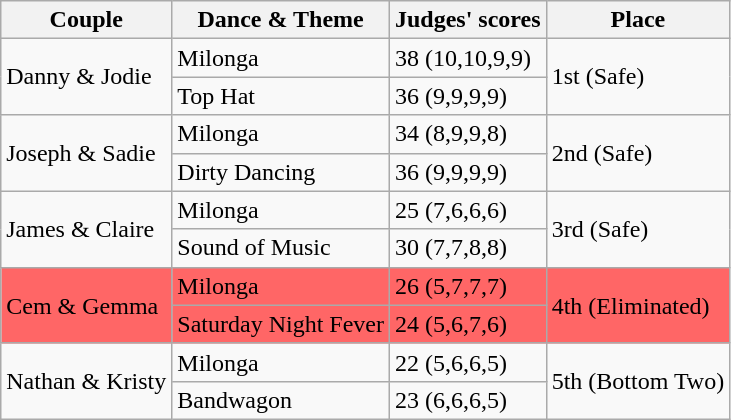<table class="wikitable sortable">
<tr>
<th>Couple</th>
<th>Dance & Theme</th>
<th>Judges' scores</th>
<th>Place</th>
</tr>
<tr>
<td rowspan="2">Danny & Jodie</td>
<td>Milonga</td>
<td>38 (10,10,9,9)</td>
<td rowspan="2">1st (Safe)</td>
</tr>
<tr>
<td>Top Hat</td>
<td>36 (9,9,9,9)</td>
</tr>
<tr>
<td rowspan="2">Joseph & Sadie</td>
<td>Milonga</td>
<td>34 (8,9,9,8)</td>
<td rowspan="2">2nd (Safe)</td>
</tr>
<tr>
<td>Dirty Dancing</td>
<td>36 (9,9,9,9)</td>
</tr>
<tr>
<td rowspan="2">James & Claire</td>
<td>Milonga</td>
<td>25 (7,6,6,6)</td>
<td rowspan="2">3rd (Safe)</td>
</tr>
<tr>
<td>Sound of Music</td>
<td>30 (7,7,8,8)</td>
</tr>
<tr bgcolor=#ff6666>
<td rowspan="2">Cem & Gemma</td>
<td>Milonga</td>
<td>26 (5,7,7,7)</td>
<td rowspan="2">4th (Eliminated)</td>
</tr>
<tr bgcolor=#ff6666>
<td>Saturday Night Fever</td>
<td>24 (5,6,7,6)</td>
</tr>
<tr>
<td rowspan="2">Nathan & Kristy</td>
<td>Milonga</td>
<td>22 (5,6,6,5)</td>
<td rowspan="2">5th (Bottom Two)</td>
</tr>
<tr>
<td>Bandwagon</td>
<td>23 (6,6,6,5)</td>
</tr>
</table>
